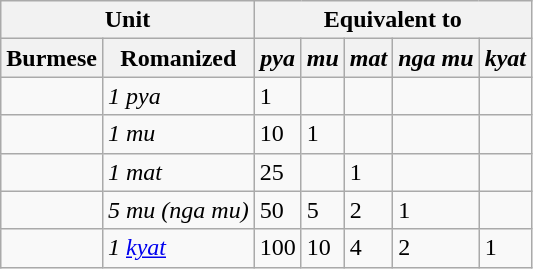<table class="wikitable">
<tr>
<th colspan="2">Unit</th>
<th colspan="5">Equivalent to</th>
</tr>
<tr>
<th>Burmese</th>
<th>Romanized</th>
<th><em>pya</em></th>
<th><em>mu</em></th>
<th><em>mat</em></th>
<th><em>nga mu</em></th>
<th><em>kyat</em></th>
</tr>
<tr>
<td></td>
<td><em>1 pya</em></td>
<td>1</td>
<td></td>
<td></td>
<td></td>
<td></td>
</tr>
<tr>
<td></td>
<td><em>1 mu</em></td>
<td>10</td>
<td>1</td>
<td></td>
<td></td>
<td></td>
</tr>
<tr>
<td></td>
<td><em>1 mat</em></td>
<td>25</td>
<td></td>
<td>1</td>
<td></td>
<td></td>
</tr>
<tr>
<td></td>
<td><em>5 mu (nga mu)</em></td>
<td>50</td>
<td>5</td>
<td>2</td>
<td>1</td>
<td></td>
</tr>
<tr>
<td></td>
<td><em>1 <a href='#'>kyat</a></em></td>
<td>100</td>
<td>10</td>
<td>4</td>
<td>2</td>
<td>1</td>
</tr>
</table>
